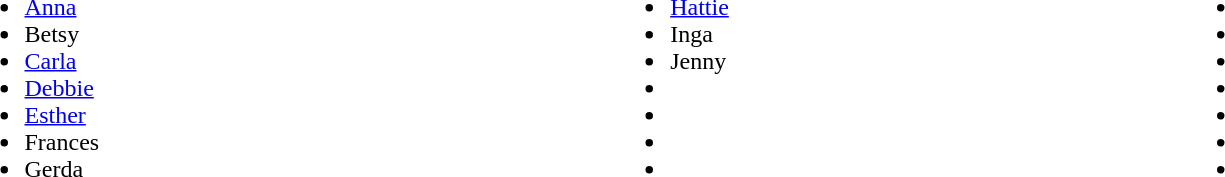<table style="width:80%;">
<tr>
<td><br><ul><li><a href='#'>Anna</a></li><li>Betsy</li><li><a href='#'>Carla</a></li><li><a href='#'>Debbie</a></li><li><a href='#'>Esther</a></li><li>Frances</li><li>Gerda</li></ul></td>
<td><br><ul><li><a href='#'>Hattie</a></li><li>Inga</li><li>Jenny</li><li></li><li></li><li></li><li></li></ul></td>
<td><br><ul><li></li><li></li><li></li><li></li><li></li><li></li><li></li></ul></td>
</tr>
</table>
